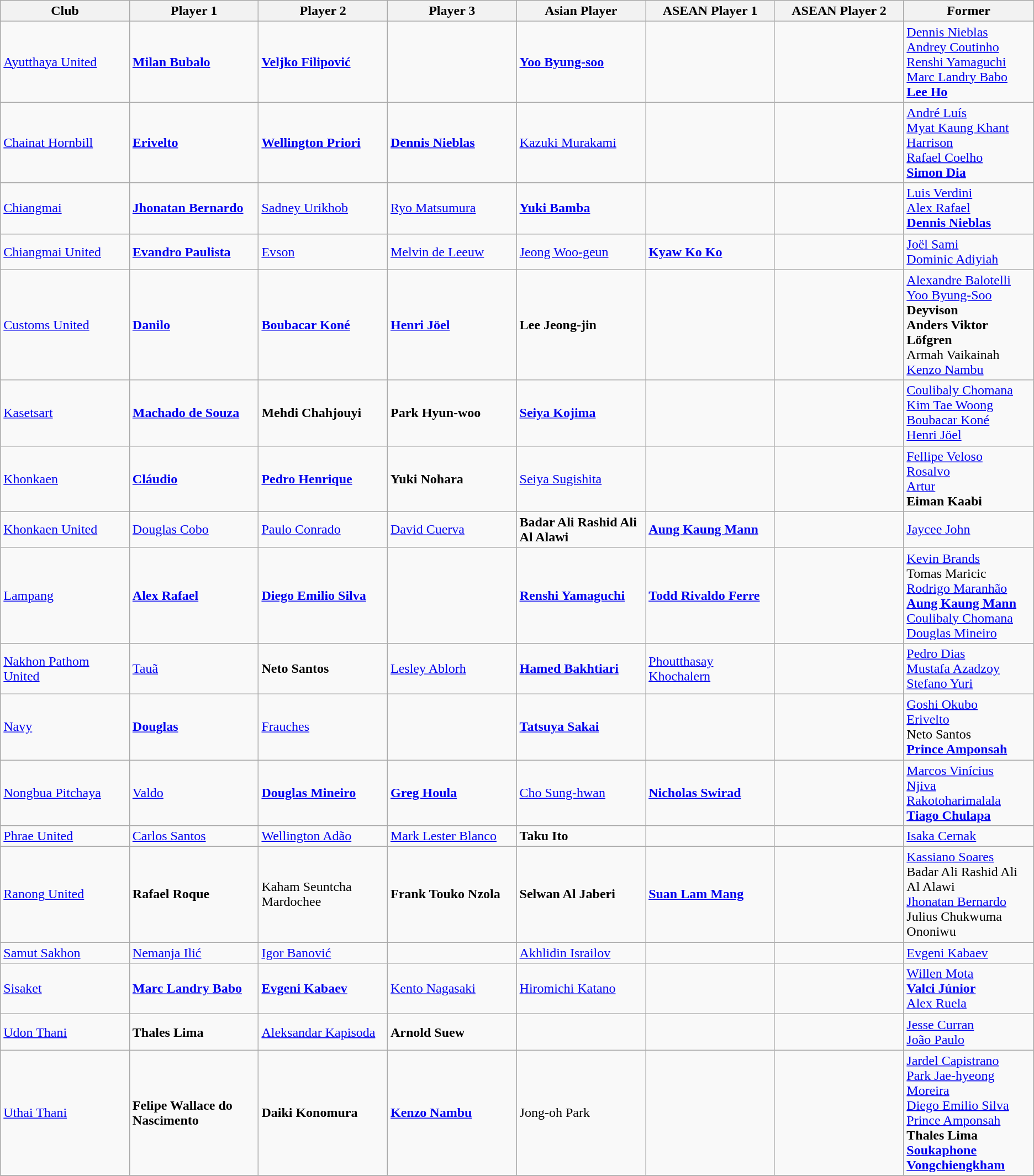<table class="wikitable sortable" style="font-size:100%;">
<tr>
<th style="width:10%">Club</th>
<th style="width:10%">Player 1</th>
<th style="width:10%">Player 2</th>
<th style="width:10%">Player 3</th>
<th style="width:10%">Asian Player</th>
<th style="width:10%">ASEAN Player 1</th>
<th style="width:10%">ASEAN Player 2</th>
<th style="width:10%">Former</th>
</tr>
<tr>
<td><a href='#'>Ayutthaya United</a></td>
<td> <strong> <a href='#'>Milan Bubalo</a> </strong></td>
<td> <strong> <a href='#'>Veljko Filipović</a> </strong></td>
<td></td>
<td> <strong> <a href='#'>Yoo Byung-soo</a></strong></td>
<td></td>
<td></td>
<td> <a href='#'>Dennis Nieblas</a> <br>  <a href='#'>Andrey Coutinho</a> <br>  <a href='#'>Renshi Yamaguchi</a> <br>  <a href='#'>Marc Landry Babo</a> <br>  <strong><a href='#'>Lee Ho</a></strong></td>
</tr>
<tr>
<td><a href='#'> Chainat Hornbill</a></td>
<td> <strong><a href='#'>Erivelto</a></strong></td>
<td> <strong><a href='#'>Wellington Priori</a></strong></td>
<td> <strong><a href='#'>Dennis Nieblas</a></strong></td>
<td> <a href='#'>Kazuki Murakami</a></td>
<td></td>
<td></td>
<td> <a href='#'> André Luís</a> <br>  <a href='#'>Myat Kaung Khant</a> <br>  <a href='#'>Harrison</a> <br>  <a href='#'>Rafael Coelho</a> <br>  <strong> <a href='#'>Simon Dia</a></strong></td>
</tr>
<tr>
<td><a href='#'>Chiangmai</a></td>
<td> <strong><a href='#'>Jhonatan Bernardo</a></strong></td>
<td> <a href='#'>Sadney Urikhob</a></td>
<td> <a href='#'>Ryo Matsumura</a></td>
<td> <strong><a href='#'>Yuki Bamba</a></strong></td>
<td></td>
<td></td>
<td> <a href='#'>Luis Verdini</a> <br>  <a href='#'>Alex Rafael</a> <br>  <strong><a href='#'>Dennis Nieblas</a></strong></td>
</tr>
<tr>
<td><a href='#'>Chiangmai United</a></td>
<td> <strong><a href='#'>Evandro Paulista</a></strong></td>
<td> <a href='#'>Evson</a></td>
<td> <a href='#'>Melvin de Leeuw</a></td>
<td> <a href='#'>Jeong Woo-geun</a></td>
<td><strong> <a href='#'>Kyaw Ko Ko</a> </strong></td>
<td></td>
<td> <a href='#'>Joël Sami</a> <br>  <a href='#'>Dominic Adiyiah</a></td>
</tr>
<tr>
<td><a href='#'>Customs United</a></td>
<td> <strong><a href='#'>Danilo</a></strong></td>
<td> <strong><a href='#'>Boubacar Koné</a></strong></td>
<td> <strong><a href='#'>Henri Jöel</a></strong></td>
<td> <strong>Lee Jeong-jin</strong></td>
<td></td>
<td></td>
<td> <a href='#'>Alexandre Balotelli</a> <br>  <a href='#'>Yoo Byung-Soo</a> <br>  <strong>Deyvison</strong><br>  <strong>Anders Viktor Löfgren</strong><br>  Armah Vaikainah <br>  <a href='#'>Kenzo Nambu</a></td>
</tr>
<tr>
<td><a href='#'>Kasetsart</a></td>
<td> <strong><a href='#'>Machado de Souza</a></strong></td>
<td> <strong>Mehdi Chahjouyi</strong></td>
<td> <strong>Park Hyun-woo</strong></td>
<td> <strong><a href='#'>Seiya Kojima</a></strong></td>
<td></td>
<td></td>
<td> <a href='#'>Coulibaly Chomana</a> <br>  <a href='#'>Kim Tae Woong</a> <br>  <a href='#'>Boubacar Koné</a> <br>  <a href='#'>Henri Jöel</a></td>
</tr>
<tr>
<td><a href='#'>Khonkaen</a></td>
<td> <strong><a href='#'>Cláudio</a></strong></td>
<td> <strong><a href='#'>Pedro Henrique</a></strong></td>
<td> <strong>Yuki Nohara</strong></td>
<td> <a href='#'>Seiya Sugishita</a></td>
<td></td>
<td></td>
<td> <a href='#'>Fellipe Veloso</a> <br>  <a href='#'>Rosalvo</a> <br>  <a href='#'>Artur</a> <br> <strong> Eiman Kaabi</strong></td>
</tr>
<tr>
<td><a href='#'>Khonkaen United</a></td>
<td> <a href='#'>Douglas Cobo</a></td>
<td> <a href='#'>Paulo Conrado</a></td>
<td> <a href='#'>David Cuerva</a></td>
<td> <strong>Badar Ali Rashid Ali Al Alawi</strong></td>
<td> <strong><a href='#'>Aung Kaung Mann</a></strong></td>
<td></td>
<td> <a href='#'>Jaycee John</a></td>
</tr>
<tr>
<td><a href='#'>Lampang</a></td>
<td> <strong><a href='#'>Alex Rafael</a></strong></td>
<td> <strong><a href='#'>Diego Emilio Silva</a></strong></td>
<td></td>
<td> <strong><a href='#'>Renshi Yamaguchi</a></strong></td>
<td> <strong><a href='#'>Todd Rivaldo Ferre</a></strong></td>
<td></td>
<td> <a href='#'>Kevin Brands</a> <br>  Tomas Maricic <br>  <a href='#'>Rodrigo Maranhão</a> <br>  <strong><a href='#'>Aung Kaung Mann</a></strong> <br>  <a href='#'>Coulibaly Chomana</a> <br>  <a href='#'>Douglas Mineiro</a></td>
</tr>
<tr>
<td><a href='#'>Nakhon Pathom United</a></td>
<td> <a href='#'>Tauã</a></td>
<td> <strong>Neto Santos</strong></td>
<td> <a href='#'>Lesley Ablorh</a></td>
<td><strong> <a href='#'>Hamed Bakhtiari</a></strong></td>
<td> <a href='#'>Phoutthasay Khochalern</a></td>
<td></td>
<td> <a href='#'>Pedro Dias</a> <br>  <a href='#'>Mustafa Azadzoy</a> <br>  <a href='#'>Stefano Yuri</a></td>
</tr>
<tr>
<td><a href='#'>Navy</a></td>
<td> <strong><a href='#'>Douglas</a></strong></td>
<td> <a href='#'>Frauches</a></td>
<td></td>
<td> <strong><a href='#'>Tatsuya Sakai</a></strong></td>
<td></td>
<td></td>
<td> <a href='#'>Goshi Okubo</a> <br>  <a href='#'>Erivelto</a> <br>  Neto Santos <br>  <strong><a href='#'>Prince Amponsah</a></strong></td>
</tr>
<tr>
<td><a href='#'>Nongbua Pitchaya</a></td>
<td> <a href='#'>Valdo</a></td>
<td> <strong><a href='#'>Douglas Mineiro</a></strong></td>
<td> <strong><a href='#'>Greg Houla</a> </strong></td>
<td> <a href='#'>Cho Sung-hwan</a></td>
<td> <strong><a href='#'>Nicholas Swirad</a> </strong></td>
<td></td>
<td> <a href='#'>Marcos Vinícius</a> <br>  <a href='#'>Njiva Rakotoharimalala</a> <br>  <strong><a href='#'>Tiago Chulapa</a> </strong></td>
</tr>
<tr>
<td><a href='#'>Phrae United</a></td>
<td> <a href='#'>Carlos Santos</a></td>
<td> <a href='#'>Wellington Adão</a></td>
<td> <a href='#'>Mark Lester Blanco</a></td>
<td> <strong>Taku Ito</strong></td>
<td></td>
<td></td>
<td> <a href='#'>Isaka Cernak</a></td>
</tr>
<tr>
<td><a href='#'>Ranong United</a></td>
<td> <strong>Rafael Roque</strong></td>
<td> Kaham Seuntcha Mardochee</td>
<td> <strong>Frank Touko Nzola</strong></td>
<td> <strong>Selwan Al Jaberi</strong></td>
<td> <strong><a href='#'>Suan Lam Mang</a></strong></td>
<td></td>
<td> <a href='#'>Kassiano Soares</a> <br>  Badar Ali Rashid Ali Al Alawi <br>  <a href='#'>Jhonatan Bernardo</a> <br>  Julius Chukwuma Ononiwu</td>
</tr>
<tr>
<td><a href='#'>Samut Sakhon</a></td>
<td> <a href='#'>Nemanja Ilić</a></td>
<td> <a href='#'>Igor Banović</a></td>
<td></td>
<td> <a href='#'>Akhlidin Israilov</a></td>
<td></td>
<td></td>
<td> <a href='#'>Evgeni Kabaev</a></td>
</tr>
<tr>
<td><a href='#'>Sisaket</a></td>
<td> <strong><a href='#'>Marc Landry Babo</a> </strong></td>
<td> <strong><a href='#'>Evgeni Kabaev</a> </strong></td>
<td> <a href='#'>Kento Nagasaki</a></td>
<td> <a href='#'>Hiromichi Katano</a></td>
<td></td>
<td></td>
<td> <a href='#'>Willen Mota</a> <br>  <strong><a href='#'>Valci Júnior</a></strong> <br>  <a href='#'>Alex Ruela</a></td>
</tr>
<tr>
<td><a href='#'>Udon Thani</a></td>
<td> <strong>Thales Lima</strong></td>
<td> <a href='#'>Aleksandar Kapisoda</a></td>
<td> <strong>Arnold Suew</strong></td>
<td></td>
<td></td>
<td></td>
<td> <a href='#'>Jesse Curran</a><br> <a href='#'>João Paulo</a></td>
</tr>
<tr>
<td><a href='#'>Uthai Thani</a></td>
<td> <strong>Felipe Wallace do Nascimento</strong></td>
<td> <strong>Daiki Konomura</strong></td>
<td> <strong><a href='#'>Kenzo Nambu</a></strong></td>
<td> Jong-oh Park</td>
<td></td>
<td></td>
<td> <a href='#'>Jardel Capistrano</a> <br>  <a href='#'>Park Jae-hyeong</a> <br>  <a href='#'>Moreira</a> <br>  <a href='#'>Diego Emilio Silva</a> <br>  <a href='#'>Prince Amponsah</a> <br>  <strong>Thales Lima</strong> <br>  <strong><a href='#'>Soukaphone Vongchiengkham</a></strong></td>
</tr>
<tr>
</tr>
</table>
